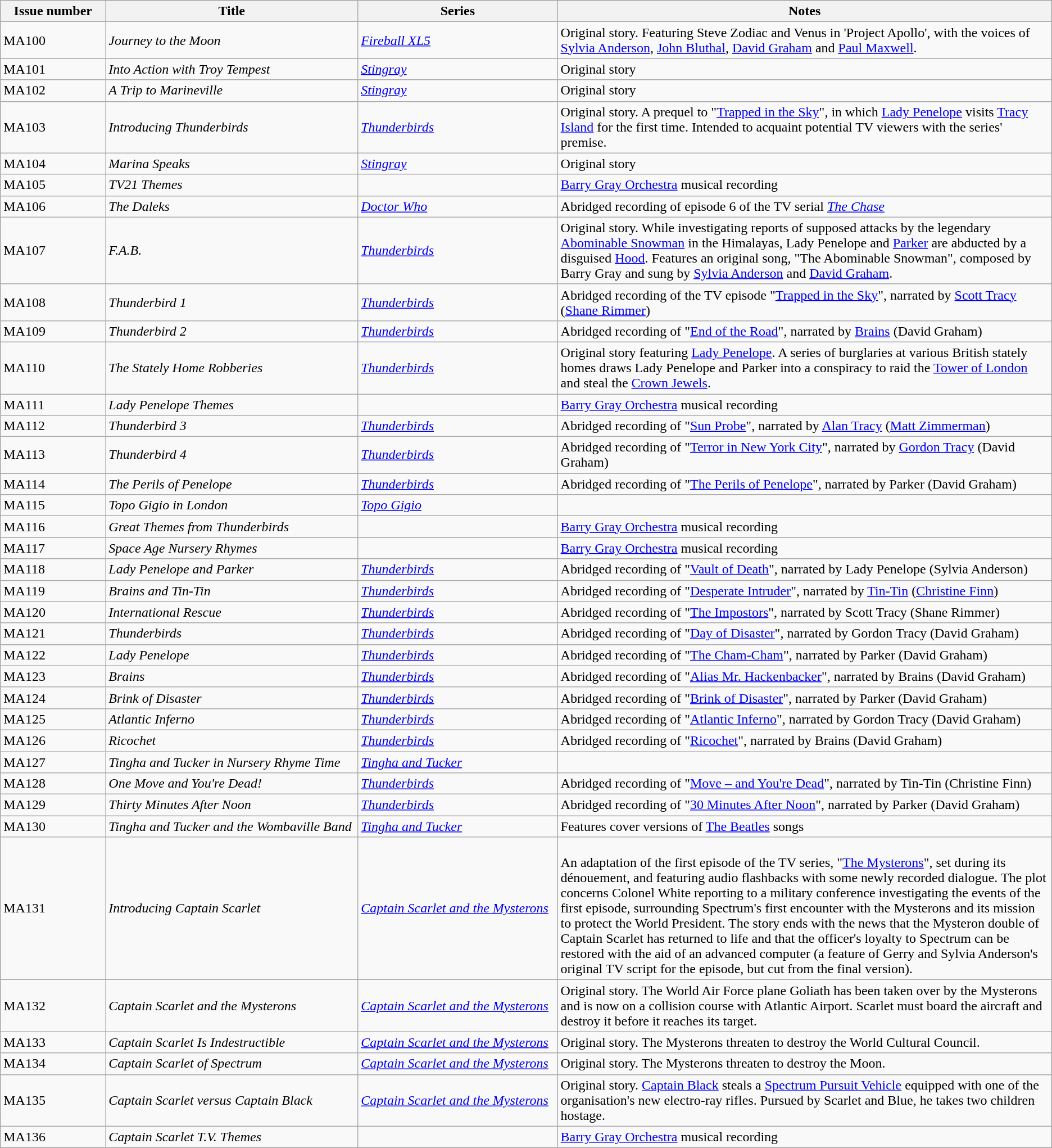<table class="wikitable sortable">
<tr>
<th width=10%>Issue number</th>
<th width=24%>Title</th>
<th width=19%>Series</th>
<th>Notes</th>
</tr>
<tr>
<td>MA100</td>
<td><em>Journey to the Moon</em></td>
<td><em><a href='#'>Fireball XL5</a></em></td>
<td>Original story. Featuring Steve Zodiac and Venus in 'Project Apollo', with the voices of <a href='#'>Sylvia Anderson</a>, <a href='#'>John Bluthal</a>, <a href='#'>David Graham</a> and <a href='#'>Paul Maxwell</a>.</td>
</tr>
<tr>
<td>MA101</td>
<td><em>Into Action with Troy Tempest</em></td>
<td><em><a href='#'>Stingray</a></em></td>
<td>Original story</td>
</tr>
<tr>
<td>MA102</td>
<td><em>A Trip to Marineville</em></td>
<td><em><a href='#'>Stingray</a></em></td>
<td>Original story</td>
</tr>
<tr>
<td>MA103</td>
<td><em>Introducing Thunderbirds</em></td>
<td><em><a href='#'>Thunderbirds</a></em></td>
<td>Original story. A prequel to "<a href='#'>Trapped in the Sky</a>", in which <a href='#'>Lady Penelope</a> visits <a href='#'>Tracy Island</a> for the first time. Intended to acquaint potential TV viewers with the series' premise.</td>
</tr>
<tr>
<td>MA104</td>
<td><em>Marina Speaks</em></td>
<td><em><a href='#'>Stingray</a></em></td>
<td>Original story</td>
</tr>
<tr>
<td>MA105</td>
<td><em>TV21 Themes</em></td>
<td></td>
<td><a href='#'>Barry Gray Orchestra</a> musical recording</td>
</tr>
<tr>
<td>MA106</td>
<td><em>The Daleks</em></td>
<td><em><a href='#'>Doctor Who</a></em></td>
<td>Abridged recording of episode 6 of the TV serial <em><a href='#'>The Chase</a></em></td>
</tr>
<tr>
<td>MA107</td>
<td><em>F.A.B.</em></td>
<td><em><a href='#'>Thunderbirds</a></em></td>
<td>Original story. While investigating reports of supposed attacks by the legendary <a href='#'>Abominable Snowman</a> in the Himalayas, Lady Penelope and <a href='#'>Parker</a> are abducted by a disguised <a href='#'>Hood</a>. Features an original song, "The Abominable Snowman", composed by Barry Gray and sung by <a href='#'>Sylvia Anderson</a> and <a href='#'>David Graham</a>.</td>
</tr>
<tr>
<td>MA108</td>
<td><em>Thunderbird 1</em></td>
<td><em><a href='#'>Thunderbirds</a></em></td>
<td>Abridged recording of the TV episode "<a href='#'>Trapped in the Sky</a>", narrated by <a href='#'>Scott Tracy</a> (<a href='#'>Shane Rimmer</a>)</td>
</tr>
<tr>
<td>MA109</td>
<td><em>Thunderbird 2</em></td>
<td><em><a href='#'>Thunderbirds</a></em></td>
<td>Abridged recording of "<a href='#'>End of the Road</a>", narrated by <a href='#'>Brains</a> (David Graham)</td>
</tr>
<tr>
<td>MA110</td>
<td><em>The Stately Home Robberies</em></td>
<td><em><a href='#'>Thunderbirds</a></em></td>
<td>Original story featuring <a href='#'>Lady Penelope</a>. A series of burglaries at various British stately homes draws Lady Penelope and Parker into a conspiracy to raid the <a href='#'>Tower of London</a> and steal the <a href='#'>Crown Jewels</a>.</td>
</tr>
<tr>
<td>MA111</td>
<td><em>Lady Penelope Themes</em></td>
<td></td>
<td><a href='#'>Barry Gray Orchestra</a> musical recording</td>
</tr>
<tr>
<td>MA112</td>
<td><em>Thunderbird 3</em></td>
<td><em><a href='#'>Thunderbirds</a></em></td>
<td>Abridged recording of "<a href='#'>Sun Probe</a>", narrated by <a href='#'>Alan Tracy</a> (<a href='#'>Matt Zimmerman</a>)</td>
</tr>
<tr>
<td>MA113</td>
<td><em>Thunderbird 4</em></td>
<td><em><a href='#'>Thunderbirds</a></em></td>
<td>Abridged recording of "<a href='#'>Terror in New York City</a>", narrated by <a href='#'>Gordon Tracy</a> (David Graham)</td>
</tr>
<tr>
<td>MA114</td>
<td><em>The Perils of Penelope</em></td>
<td><em><a href='#'>Thunderbirds</a></em></td>
<td>Abridged recording of "<a href='#'>The Perils of Penelope</a>", narrated by Parker (David Graham)</td>
</tr>
<tr>
<td>MA115</td>
<td><em>Topo Gigio in London</em></td>
<td><em><a href='#'>Topo Gigio</a></em></td>
<td></td>
</tr>
<tr>
<td>MA116</td>
<td><em>Great Themes from Thunderbirds</em></td>
<td></td>
<td><a href='#'>Barry Gray Orchestra</a> musical recording</td>
</tr>
<tr>
<td>MA117</td>
<td><em>Space Age Nursery Rhymes</em></td>
<td></td>
<td><a href='#'>Barry Gray Orchestra</a> musical recording</td>
</tr>
<tr>
<td>MA118</td>
<td><em>Lady Penelope and Parker</em></td>
<td><em><a href='#'>Thunderbirds</a></em></td>
<td>Abridged recording of "<a href='#'>Vault of Death</a>", narrated by Lady Penelope (Sylvia Anderson)</td>
</tr>
<tr>
<td>MA119</td>
<td><em>Brains and Tin-Tin</em></td>
<td><em><a href='#'>Thunderbirds</a></em></td>
<td>Abridged recording of "<a href='#'>Desperate Intruder</a>", narrated by <a href='#'>Tin-Tin</a> (<a href='#'>Christine Finn</a>)</td>
</tr>
<tr>
<td>MA120</td>
<td><em>International Rescue</em></td>
<td><em><a href='#'>Thunderbirds</a></em></td>
<td>Abridged recording of "<a href='#'>The Impostors</a>", narrated by Scott Tracy (Shane Rimmer)</td>
</tr>
<tr>
<td>MA121</td>
<td><em>Thunderbirds</em></td>
<td><em><a href='#'>Thunderbirds</a></em></td>
<td>Abridged recording of "<a href='#'>Day of Disaster</a>", narrated by Gordon Tracy (David Graham)</td>
</tr>
<tr>
<td>MA122</td>
<td><em>Lady Penelope</em></td>
<td><em><a href='#'>Thunderbirds</a></em></td>
<td>Abridged recording of "<a href='#'>The Cham-Cham</a>", narrated by Parker (David Graham)</td>
</tr>
<tr>
<td>MA123</td>
<td><em>Brains</em></td>
<td><em><a href='#'>Thunderbirds</a></em></td>
<td>Abridged recording of "<a href='#'>Alias Mr. Hackenbacker</a>", narrated by Brains (David Graham)</td>
</tr>
<tr>
<td>MA124</td>
<td><em>Brink of Disaster</em></td>
<td><em><a href='#'>Thunderbirds</a></em></td>
<td>Abridged recording of "<a href='#'>Brink of Disaster</a>", narrated by Parker (David Graham)</td>
</tr>
<tr>
<td>MA125</td>
<td><em>Atlantic Inferno</em></td>
<td><em><a href='#'>Thunderbirds</a></em></td>
<td>Abridged recording of "<a href='#'>Atlantic Inferno</a>", narrated by Gordon Tracy (David Graham)</td>
</tr>
<tr>
<td>MA126</td>
<td><em>Ricochet</em></td>
<td><em><a href='#'>Thunderbirds</a></em></td>
<td>Abridged recording of "<a href='#'>Ricochet</a>", narrated by Brains (David Graham)</td>
</tr>
<tr>
<td>MA127</td>
<td><em>Tingha and Tucker in Nursery Rhyme Time</em></td>
<td><em><a href='#'>Tingha and Tucker</a></em></td>
<td></td>
</tr>
<tr>
<td>MA128</td>
<td><em>One Move and You're Dead!</em></td>
<td><em><a href='#'>Thunderbirds</a></em></td>
<td>Abridged recording of "<a href='#'>Move – and You're Dead</a>", narrated by Tin-Tin (Christine Finn)</td>
</tr>
<tr>
<td>MA129</td>
<td><em>Thirty Minutes After Noon</em></td>
<td><em><a href='#'>Thunderbirds</a></em></td>
<td>Abridged recording of "<a href='#'>30 Minutes After Noon</a>", narrated by Parker (David Graham)</td>
</tr>
<tr>
<td>MA130</td>
<td><em>Tingha and Tucker and the Wombaville Band</em></td>
<td><em><a href='#'>Tingha and Tucker</a></em></td>
<td>Features cover versions of <a href='#'>The Beatles</a> songs</td>
</tr>
<tr>
<td>MA131</td>
<td><em>Introducing Captain Scarlet</em></td>
<td><em><a href='#'>Captain Scarlet and the Mysterons</a></em></td>
<td><br>An adaptation of the first episode of the TV series, "<a href='#'>The Mysterons</a>", set during its dénouement, and featuring audio flashbacks with some newly recorded dialogue. The plot concerns Colonel White reporting to a military conference investigating the events of the first episode, surrounding Spectrum's first encounter with the Mysterons and its mission to protect the World President. The story ends with the news that the Mysteron double of Captain Scarlet has returned to life and that the officer's loyalty to Spectrum can be restored with the aid of an advanced computer (a feature of Gerry and Sylvia Anderson's original TV script for the episode, but cut from the final version).</td>
</tr>
<tr>
<td>MA132</td>
<td><em>Captain Scarlet and the Mysterons</em></td>
<td><em><a href='#'>Captain Scarlet and the Mysterons</a></em></td>
<td>Original story. The World Air Force plane Goliath has been taken over by the Mysterons and is now on a collision course with Atlantic Airport. Scarlet must board the aircraft and destroy it before it reaches its target.</td>
</tr>
<tr>
<td>MA133</td>
<td><em>Captain Scarlet Is Indestructible</em></td>
<td><em><a href='#'>Captain Scarlet and the Mysterons</a></em></td>
<td>Original story. The Mysterons threaten to destroy the World Cultural Council.</td>
</tr>
<tr>
<td>MA134</td>
<td><em>Captain Scarlet of Spectrum</em></td>
<td><em><a href='#'>Captain Scarlet and the Mysterons</a></em></td>
<td>Original story. The Mysterons threaten to destroy the Moon.</td>
</tr>
<tr>
<td>MA135</td>
<td><em>Captain Scarlet versus Captain Black</em></td>
<td><em><a href='#'>Captain Scarlet and the Mysterons</a></em></td>
<td>Original story. <a href='#'>Captain Black</a> steals a <a href='#'>Spectrum Pursuit Vehicle</a> equipped with one of the organisation's new electro-ray rifles. Pursued by Scarlet and Blue, he takes two children hostage.</td>
</tr>
<tr>
<td>MA136</td>
<td><em>Captain Scarlet T.V. Themes</em></td>
<td></td>
<td><a href='#'>Barry Gray Orchestra</a> musical recording</td>
</tr>
<tr>
</tr>
</table>
